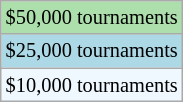<table class="wikitable" style="font-size:85%">
<tr style="background:#addfad;">
<td>$50,000 tournaments</td>
</tr>
<tr style="background:lightblue;">
<td>$25,000 tournaments</td>
</tr>
<tr style="background:#f0f8ff;">
<td>$10,000 tournaments</td>
</tr>
</table>
